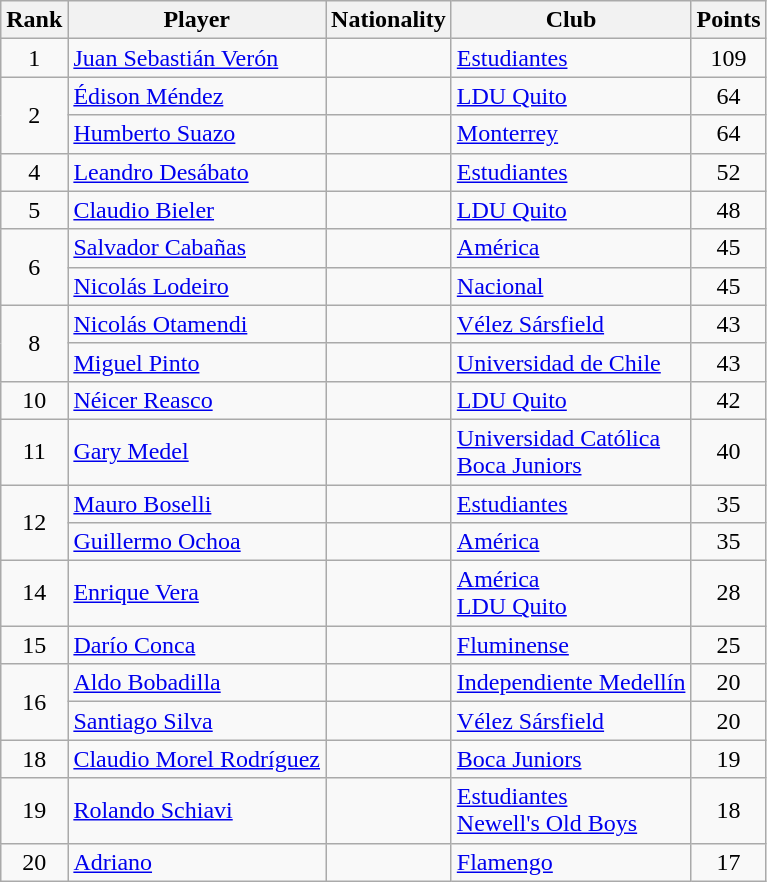<table class="wikitable">
<tr>
<th>Rank</th>
<th>Player</th>
<th>Nationality</th>
<th>Club</th>
<th>Points</th>
</tr>
<tr>
<td align=center>1</td>
<td><a href='#'>Juan Sebastián Verón</a></td>
<td></td>
<td> <a href='#'>Estudiantes</a></td>
<td align=center>109</td>
</tr>
<tr>
<td align=center rowspan=2>2</td>
<td><a href='#'>Édison Méndez</a></td>
<td></td>
<td> <a href='#'>LDU Quito</a></td>
<td align=center>64</td>
</tr>
<tr>
<td><a href='#'>Humberto Suazo</a></td>
<td></td>
<td> <a href='#'>Monterrey</a></td>
<td align=center>64</td>
</tr>
<tr>
<td align=center>4</td>
<td><a href='#'>Leandro Desábato</a></td>
<td></td>
<td> <a href='#'>Estudiantes</a></td>
<td align=center>52</td>
</tr>
<tr>
<td align=center>5</td>
<td><a href='#'>Claudio Bieler</a></td>
<td></td>
<td> <a href='#'>LDU Quito</a></td>
<td align=center>48</td>
</tr>
<tr>
<td align=center rowspan=2>6</td>
<td><a href='#'>Salvador Cabañas</a></td>
<td></td>
<td> <a href='#'>América</a></td>
<td align=center>45</td>
</tr>
<tr>
<td><a href='#'>Nicolás Lodeiro</a></td>
<td></td>
<td> <a href='#'>Nacional</a></td>
<td align=center>45</td>
</tr>
<tr>
<td align=center rowspan=2>8</td>
<td><a href='#'>Nicolás Otamendi</a></td>
<td></td>
<td> <a href='#'>Vélez Sársfield</a></td>
<td align=center>43</td>
</tr>
<tr>
<td><a href='#'>Miguel Pinto</a></td>
<td></td>
<td> <a href='#'>Universidad de Chile</a></td>
<td align=center>43</td>
</tr>
<tr>
<td align=center>10</td>
<td><a href='#'>Néicer Reasco</a></td>
<td></td>
<td> <a href='#'>LDU Quito</a></td>
<td align=center>42</td>
</tr>
<tr>
<td align=center>11</td>
<td><a href='#'>Gary Medel</a></td>
<td></td>
<td> <a href='#'>Universidad Católica</a><br> <a href='#'>Boca Juniors</a></td>
<td align=center>40</td>
</tr>
<tr>
<td align=center rowspan=2>12</td>
<td><a href='#'>Mauro Boselli</a></td>
<td></td>
<td> <a href='#'>Estudiantes</a></td>
<td align=center>35</td>
</tr>
<tr>
<td><a href='#'>Guillermo Ochoa</a></td>
<td></td>
<td> <a href='#'>América</a></td>
<td align=center>35</td>
</tr>
<tr>
<td align=center>14</td>
<td><a href='#'>Enrique Vera</a></td>
<td></td>
<td> <a href='#'>América</a><br> <a href='#'>LDU Quito</a></td>
<td align=center>28</td>
</tr>
<tr>
<td align=center>15</td>
<td><a href='#'>Darío Conca</a></td>
<td></td>
<td> <a href='#'>Fluminense</a></td>
<td align=center>25</td>
</tr>
<tr>
<td align=center rowspan=2>16</td>
<td><a href='#'>Aldo Bobadilla</a></td>
<td></td>
<td> <a href='#'>Independiente Medellín</a></td>
<td align=center>20</td>
</tr>
<tr>
<td><a href='#'>Santiago Silva</a></td>
<td></td>
<td> <a href='#'>Vélez Sársfield</a></td>
<td align=center>20</td>
</tr>
<tr>
<td align=center>18</td>
<td><a href='#'>Claudio Morel Rodríguez</a></td>
<td></td>
<td> <a href='#'>Boca Juniors</a></td>
<td align=center>19</td>
</tr>
<tr>
<td align=center>19</td>
<td><a href='#'>Rolando Schiavi</a></td>
<td></td>
<td> <a href='#'>Estudiantes</a><br> <a href='#'>Newell's Old Boys</a></td>
<td align=center>18</td>
</tr>
<tr>
<td align=center>20</td>
<td><a href='#'>Adriano</a></td>
<td></td>
<td> <a href='#'>Flamengo</a></td>
<td align=center>17</td>
</tr>
</table>
